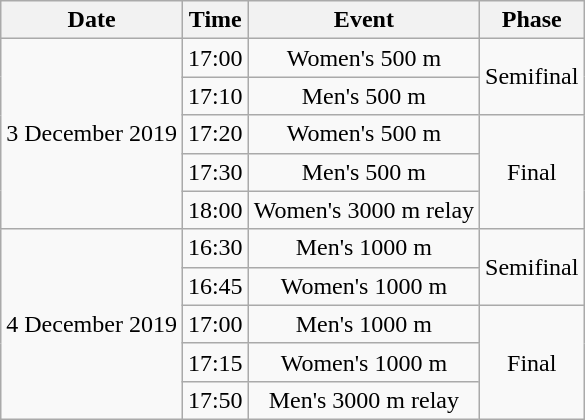<table class="wikitable" style="text-align:center;">
<tr>
<th>Date</th>
<th>Time</th>
<th>Event</th>
<th>Phase</th>
</tr>
<tr>
<td rowspan=5>3 December 2019</td>
<td>17:00</td>
<td>Women's 500 m</td>
<td rowspan=2>Semifinal</td>
</tr>
<tr>
<td>17:10</td>
<td>Men's 500 m</td>
</tr>
<tr>
<td>17:20</td>
<td>Women's 500 m</td>
<td rowspan=3>Final</td>
</tr>
<tr>
<td>17:30</td>
<td>Men's 500 m</td>
</tr>
<tr>
<td>18:00</td>
<td>Women's 3000 m relay</td>
</tr>
<tr>
<td rowspan=5>4 December 2019</td>
<td>16:30</td>
<td>Men's 1000 m</td>
<td rowspan=2>Semifinal</td>
</tr>
<tr>
<td>16:45</td>
<td>Women's 1000 m</td>
</tr>
<tr>
<td>17:00</td>
<td>Men's 1000 m</td>
<td rowspan=3>Final</td>
</tr>
<tr>
<td>17:15</td>
<td>Women's 1000 m</td>
</tr>
<tr>
<td>17:50</td>
<td>Men's 3000 m relay</td>
</tr>
</table>
